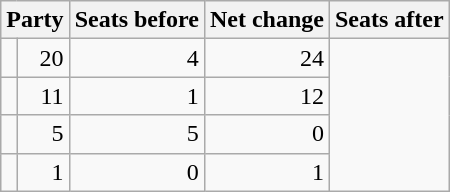<table class=wikitable style="text-align:right">
<tr>
<th colspan="2">Party</th>
<th>Seats before</th>
<th>Net change</th>
<th>Seats after</th>
</tr>
<tr>
<td></td>
<td>20</td>
<td> 4</td>
<td>24</td>
</tr>
<tr>
<td></td>
<td>11</td>
<td> 1</td>
<td>12</td>
</tr>
<tr>
<td></td>
<td>5</td>
<td> 5</td>
<td>0</td>
</tr>
<tr>
<td></td>
<td>1</td>
<td> 0</td>
<td>1</td>
</tr>
</table>
